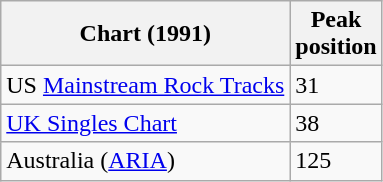<table class="wikitable plainrowheaders" style="text-align:center">
<tr>
<th align="left">Chart (1991)</th>
<th align="left">Peak<br>position</th>
</tr>
<tr>
<td align="left">US <a href='#'>Mainstream Rock Tracks</a></td>
<td align="left">31</td>
</tr>
<tr>
<td align="left"><a href='#'>UK Singles Chart</a></td>
<td align="left">38</td>
</tr>
<tr>
<td align="left">Australia (<a href='#'>ARIA</a>)</td>
<td align="left">125</td>
</tr>
</table>
